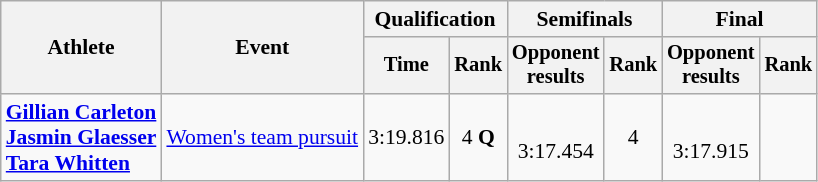<table class="wikitable" style="font-size:90%">
<tr>
<th rowspan=2>Athlete</th>
<th rowspan=2>Event</th>
<th colspan=2>Qualification</th>
<th colspan=2>Semifinals</th>
<th colspan=2>Final</th>
</tr>
<tr style="font-size:95%">
<th>Time</th>
<th>Rank</th>
<th>Opponent<br>results</th>
<th>Rank</th>
<th>Opponent<br>results</th>
<th>Rank</th>
</tr>
<tr align=center>
<td align=left><strong><a href='#'>Gillian Carleton</a><br><a href='#'>Jasmin Glaesser</a><br><a href='#'>Tara Whitten</a></strong></td>
<td align=left><a href='#'>Women's team pursuit</a></td>
<td>3:19.816</td>
<td>4 <strong>Q</strong></td>
<td><br>3:17.454</td>
<td>4</td>
<td><br>3:17.915</td>
<td></td>
</tr>
</table>
